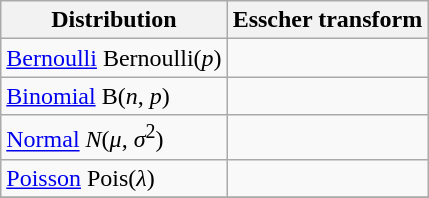<table class="wikitable">
<tr>
<th>Distribution</th>
<th>Esscher transform</th>
</tr>
<tr>
<td><a href='#'>Bernoulli</a> Bernoulli(<em>p</em>)</td>
<td> </td>
</tr>
<tr>
<td><a href='#'>Binomial</a> B(<em>n</em>, <em>p</em>)</td>
<td> </td>
</tr>
<tr>
<td><a href='#'>Normal</a> <em>N</em>(<em>μ</em>, <em>σ</em><sup>2</sup>)</td>
<td> </td>
</tr>
<tr>
<td><a href='#'>Poisson</a> Pois(<em>λ</em>)</td>
<td> </td>
</tr>
<tr>
</tr>
</table>
